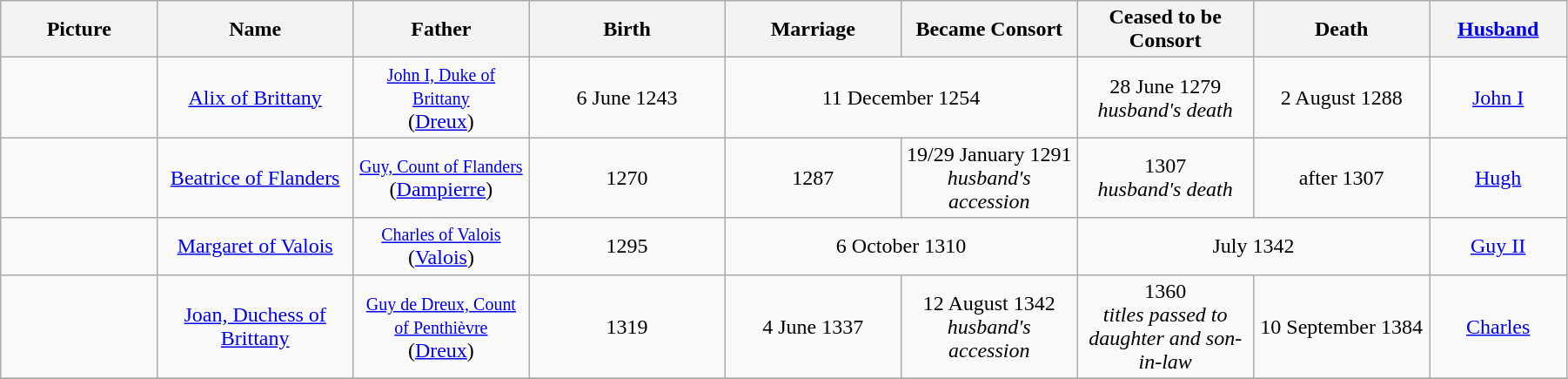<table width=95% class="wikitable">
<tr>
<th width = "8%">Picture</th>
<th width = "10%">Name</th>
<th width = "9%">Father</th>
<th width = "10%">Birth</th>
<th width = "9%">Marriage</th>
<th width = "9%">Became Consort</th>
<th width = "9%">Ceased to be Consort</th>
<th width = "9%">Death</th>
<th width = "7%"><a href='#'>Husband</a></th>
</tr>
<tr>
<td align="center"></td>
<td align="center"><a href='#'>Alix of Brittany</a></td>
<td align="center"><small><a href='#'>John I, Duke of Brittany</a></small><br> (<a href='#'>Dreux</a>)</td>
<td align="center">6 June 1243</td>
<td align="center" colspan="2">11 December 1254</td>
<td align="center">28 June 1279<br><em>husband's death</em></td>
<td align="center">2 August 1288</td>
<td align="center"><a href='#'>John I</a></td>
</tr>
<tr>
<td align="center"></td>
<td align="center"><a href='#'>Beatrice of Flanders</a></td>
<td align="center"><small><a href='#'>Guy, Count of Flanders</a></small><br> (<a href='#'>Dampierre</a>)</td>
<td align="center">1270</td>
<td align="center">1287</td>
<td align="center">19/29 January 1291<br><em>husband's accession</em></td>
<td align="center">1307<br><em>husband's death</em></td>
<td align="center">after 1307</td>
<td align="center"><a href='#'>Hugh</a></td>
</tr>
<tr>
<td align="center"></td>
<td align="center"><a href='#'>Margaret of Valois</a></td>
<td align="center"><small><a href='#'>Charles of Valois</a></small><br> (<a href='#'>Valois</a>)</td>
<td align="center">1295</td>
<td align="center" colspan="2">6 October 1310</td>
<td align="center" colspan="2">July 1342</td>
<td align="center"><a href='#'>Guy II</a></td>
</tr>
<tr>
<td align="center"></td>
<td align="center"><a href='#'>Joan, Duchess of Brittany</a></td>
<td align="center"><small><a href='#'>Guy de Dreux, Count of Penthièvre</a></small><br> (<a href='#'>Dreux</a>)</td>
<td align="center">1319</td>
<td align="center">4 June 1337</td>
<td align="center">12 August 1342<br><em>husband's accession</em></td>
<td align="center">1360<br><em>titles passed to daughter and son-in-law</em></td>
<td align="center">10 September 1384</td>
<td align="center"><a href='#'>Charles</a></td>
</tr>
<tr>
</tr>
</table>
